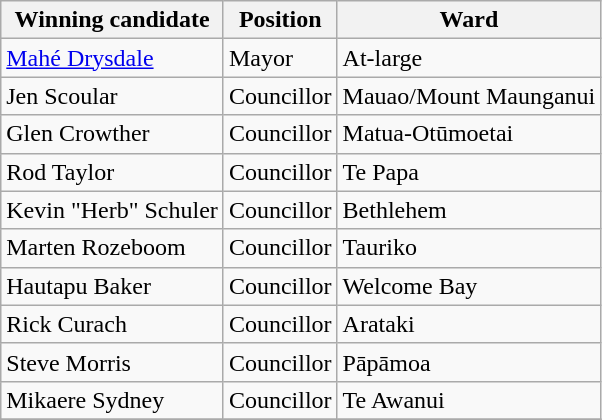<table class="wikitable">
<tr>
<th>Winning candidate</th>
<th>Position</th>
<th>Ward</th>
</tr>
<tr>
<td><a href='#'>Mahé Drysdale</a></td>
<td>Mayor</td>
<td>At-large</td>
</tr>
<tr>
<td>Jen Scoular</td>
<td>Councillor</td>
<td>Mauao/Mount Maunganui</td>
</tr>
<tr>
<td>Glen Crowther</td>
<td>Councillor</td>
<td>Matua-Otūmoetai</td>
</tr>
<tr>
<td>Rod Taylor</td>
<td>Councillor</td>
<td>Te Papa</td>
</tr>
<tr>
<td>Kevin "Herb" Schuler</td>
<td>Councillor</td>
<td>Bethlehem</td>
</tr>
<tr>
<td>Marten Rozeboom</td>
<td>Councillor</td>
<td>Tauriko</td>
</tr>
<tr>
<td>Hautapu Baker</td>
<td>Councillor</td>
<td>Welcome Bay</td>
</tr>
<tr>
<td>Rick Curach</td>
<td>Councillor</td>
<td>Arataki</td>
</tr>
<tr>
<td>Steve Morris</td>
<td>Councillor</td>
<td>Pāpāmoa</td>
</tr>
<tr>
<td>Mikaere Sydney</td>
<td>Councillor</td>
<td>Te Awanui</td>
</tr>
<tr>
</tr>
</table>
